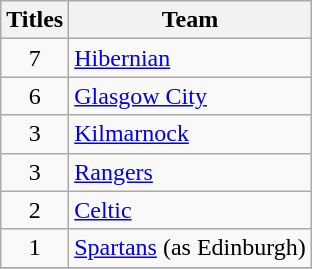<table class="wikitable" style="text-align: center;">
<tr>
<th>Titles</th>
<th>Team</th>
</tr>
<tr>
<td align="center">7</td>
<td align="left"><a href='#'>Hibernian</a></td>
</tr>
<tr>
<td align="center">6</td>
<td align="left"><a href='#'>Glasgow City</a></td>
</tr>
<tr>
<td align="center">3</td>
<td align="left"><a href='#'>Kilmarnock</a></td>
</tr>
<tr>
<td align="center">3</td>
<td align="left"><a href='#'>Rangers</a></td>
</tr>
<tr>
<td align="center">2</td>
<td align="left"><a href='#'>Celtic</a></td>
</tr>
<tr>
<td align="center">1</td>
<td align="left"><a href='#'>Spartans</a> (as Edinburgh)</td>
</tr>
<tr>
</tr>
</table>
